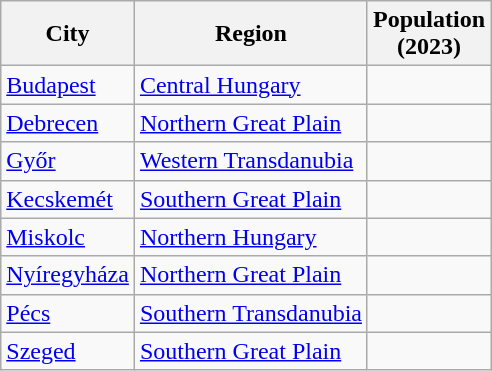<table class="wikitable sortable sticky-header col3right">
<tr>
<th>City</th>
<th>Region</th>
<th>Population<br>(2023)</th>
</tr>
<tr>
<td><a href='#'>Budapest</a></td>
<td><a href='#'>Central Hungary</a></td>
<td></td>
</tr>
<tr>
<td><a href='#'>Debrecen</a></td>
<td><a href='#'>Northern Great Plain</a></td>
<td></td>
</tr>
<tr>
<td><a href='#'>Győr</a></td>
<td><a href='#'>Western Transdanubia</a></td>
<td></td>
</tr>
<tr>
<td><a href='#'>Kecskemét</a></td>
<td><a href='#'>Southern Great Plain</a></td>
<td></td>
</tr>
<tr>
<td><a href='#'>Miskolc</a></td>
<td><a href='#'>Northern Hungary</a></td>
<td></td>
</tr>
<tr>
<td><a href='#'>Nyíregyháza</a></td>
<td><a href='#'>Northern Great Plain</a></td>
<td></td>
</tr>
<tr>
<td><a href='#'>Pécs</a></td>
<td><a href='#'>Southern Transdanubia</a></td>
<td></td>
</tr>
<tr>
<td><a href='#'>Szeged</a></td>
<td><a href='#'>Southern Great Plain</a></td>
<td></td>
</tr>
</table>
